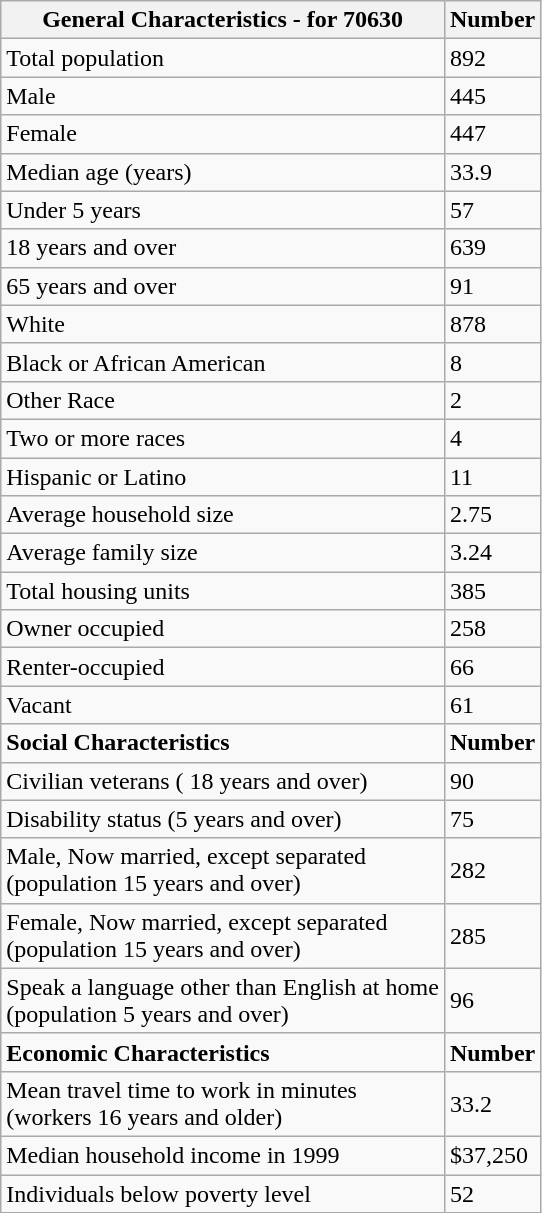<table class="wikitable">
<tr>
<th><strong>General Characteristics - for 70630</strong></th>
<th><strong>Number</strong></th>
</tr>
<tr>
<td>Total population</td>
<td>892</td>
</tr>
<tr>
<td>Male</td>
<td>445</td>
</tr>
<tr>
<td>Female</td>
<td>447</td>
</tr>
<tr>
<td>Median age (years)</td>
<td>33.9</td>
</tr>
<tr>
<td>Under 5 years</td>
<td>57</td>
</tr>
<tr>
<td>18 years and over</td>
<td>639</td>
</tr>
<tr>
<td>65 years and over</td>
<td>91</td>
</tr>
<tr>
<td>White</td>
<td>878</td>
</tr>
<tr>
<td>Black or African American</td>
<td>8</td>
</tr>
<tr>
<td>Other Race</td>
<td>2</td>
</tr>
<tr>
<td>Two or more races</td>
<td>4</td>
</tr>
<tr>
<td>Hispanic or Latino</td>
<td>11</td>
</tr>
<tr>
<td>Average household size</td>
<td>2.75</td>
</tr>
<tr>
<td>Average family size</td>
<td>3.24</td>
</tr>
<tr>
<td>Total housing units</td>
<td>385</td>
</tr>
<tr>
<td>Owner occupied</td>
<td>258</td>
</tr>
<tr>
<td>Renter-occupied</td>
<td>66</td>
</tr>
<tr>
<td>Vacant</td>
<td>61</td>
</tr>
<tr>
<td><strong>Social Characteristics</strong></td>
<td><strong>Number</strong></td>
</tr>
<tr>
<td>Civilian veterans ( 18 years and over)</td>
<td>90</td>
</tr>
<tr>
<td>Disability status (5 years and over)</td>
<td>75</td>
</tr>
<tr>
<td>Male, Now married, except separated<br>(population 15 years and over)</td>
<td>282</td>
</tr>
<tr>
<td>Female, Now married, except separated<br>(population 15 years and over)</td>
<td>285</td>
</tr>
<tr>
<td>Speak a language other than English at home<br>(population 5 years and over)</td>
<td>96</td>
</tr>
<tr>
<td><strong>Economic Characteristics</strong></td>
<td><strong>Number</strong></td>
</tr>
<tr>
<td>Mean travel time to work in minutes<br>(workers 16 years and older)</td>
<td>33.2</td>
</tr>
<tr>
<td>Median household income in 1999</td>
<td>$37,250</td>
</tr>
<tr>
<td>Individuals below poverty level</td>
<td>52</td>
</tr>
</table>
